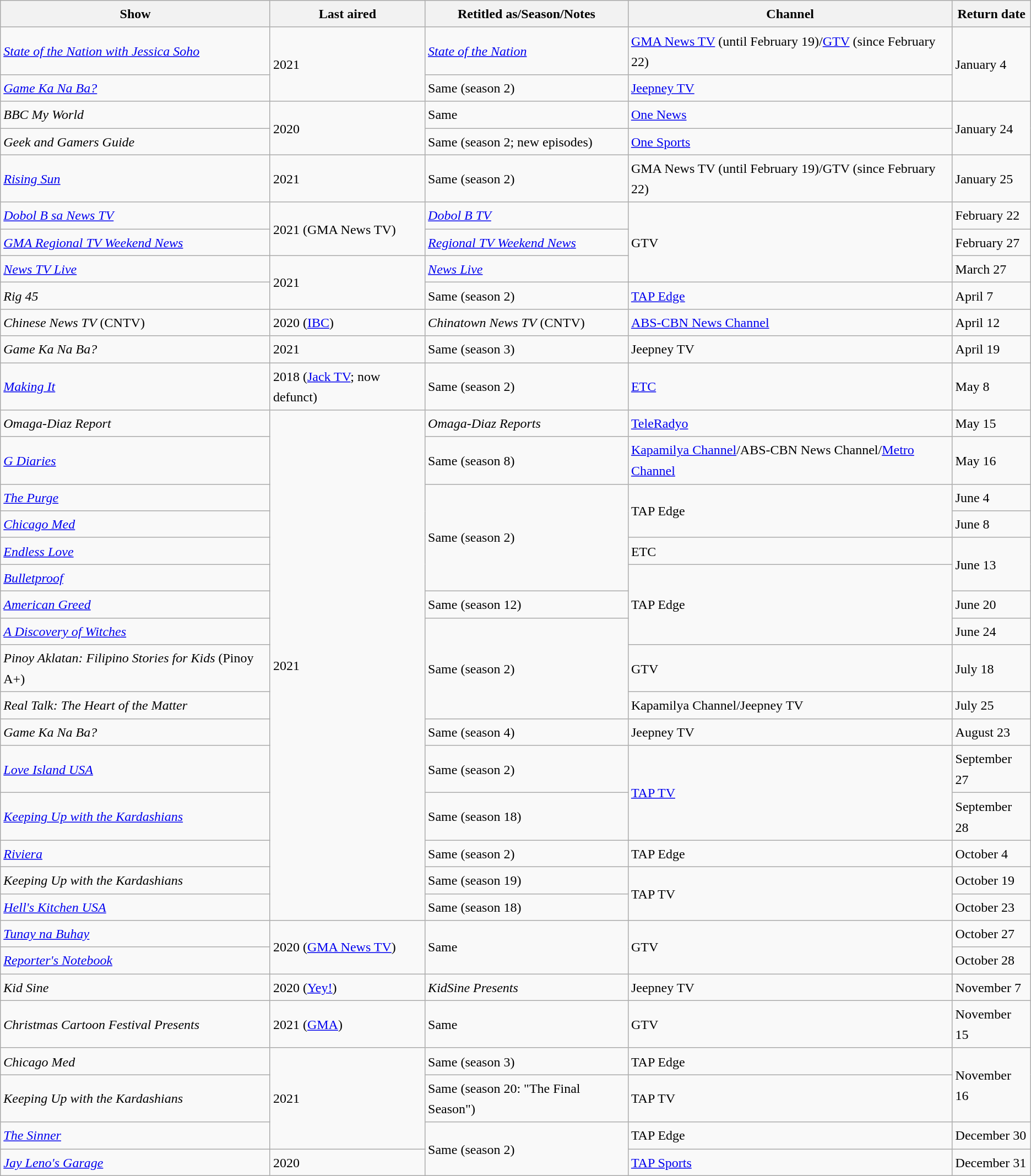<table class="wikitable" style="text-align:left; line-height:25px; width:auto;">
<tr>
<th>Show</th>
<th>Last aired</th>
<th>Retitled as/Season/Notes</th>
<th>Channel</th>
<th>Return date</th>
</tr>
<tr>
<td><em><a href='#'>State of the Nation with Jessica Soho</a></em></td>
<td rowspan="2">2021</td>
<td><em><a href='#'>State of the Nation</a></em></td>
<td><a href='#'>GMA News TV</a> (until February 19)/<a href='#'>GTV</a> (since February 22)</td>
<td rowspan="2">January 4</td>
</tr>
<tr>
<td><em><a href='#'>Game Ka Na Ba?</a></em></td>
<td>Same (season 2)</td>
<td><a href='#'>Jeepney TV</a></td>
</tr>
<tr>
<td><em>BBC My World</em></td>
<td rowspan="2">2020</td>
<td>Same</td>
<td><a href='#'>One News</a></td>
<td rowspan="2">January 24</td>
</tr>
<tr>
<td><em>Geek and Gamers Guide</em></td>
<td>Same (season 2; new episodes)</td>
<td><a href='#'>One Sports</a></td>
</tr>
<tr>
<td><em><a href='#'>Rising Sun</a></em></td>
<td>2021</td>
<td>Same (season 2)</td>
<td>GMA News TV (until February 19)/GTV (since February 22)</td>
<td>January 25</td>
</tr>
<tr>
<td><em><a href='#'>Dobol B sa News TV</a></em></td>
<td rowspan="2">2021 (GMA News TV)</td>
<td><em><a href='#'>Dobol B TV</a></em></td>
<td rowspan="3">GTV</td>
<td>February 22</td>
</tr>
<tr>
<td><em><a href='#'>GMA Regional TV Weekend News</a></em></td>
<td><em><a href='#'>Regional TV Weekend News</a></em></td>
<td>February 27</td>
</tr>
<tr>
<td><em><a href='#'>News TV Live</a></em></td>
<td rowspan="2">2021</td>
<td><em><a href='#'>News Live</a></em></td>
<td>March 27</td>
</tr>
<tr>
<td><em>Rig 45</em></td>
<td>Same (season 2)</td>
<td><a href='#'>TAP Edge</a></td>
<td>April 7</td>
</tr>
<tr>
<td><em>Chinese News TV</em> (CNTV)</td>
<td>2020 (<a href='#'>IBC</a>)</td>
<td><em>Chinatown News TV</em> (CNTV)</td>
<td><a href='#'>ABS-CBN News Channel</a></td>
<td>April 12</td>
</tr>
<tr>
<td><em>Game Ka Na Ba?</em></td>
<td>2021</td>
<td>Same (season 3)</td>
<td>Jeepney TV</td>
<td>April 19</td>
</tr>
<tr>
<td><em><a href='#'>Making It</a></em></td>
<td>2018 (<a href='#'>Jack TV</a>; now defunct)</td>
<td>Same (season 2)</td>
<td><a href='#'>ETC</a></td>
<td>May 8</td>
</tr>
<tr>
<td><em>Omaga-Diaz Report</em></td>
<td rowspan="16">2021</td>
<td><em>Omaga-Diaz Reports</em></td>
<td><a href='#'>TeleRadyo</a></td>
<td>May 15</td>
</tr>
<tr>
<td><em><a href='#'>G Diaries</a></em></td>
<td>Same (season 8)</td>
<td><a href='#'>Kapamilya Channel</a>/ABS-CBN News Channel/<a href='#'>Metro Channel</a></td>
<td>May 16</td>
</tr>
<tr>
<td><em><a href='#'>The Purge</a></em></td>
<td rowspan="4">Same (season 2)</td>
<td rowspan="2">TAP Edge</td>
<td>June 4</td>
</tr>
<tr>
<td><em><a href='#'>Chicago Med</a></em></td>
<td>June 8</td>
</tr>
<tr>
<td><em><a href='#'>Endless Love</a></em></td>
<td>ETC</td>
<td rowspan="2">June 13</td>
</tr>
<tr>
<td><em><a href='#'>Bulletproof</a></em></td>
<td rowspan="3">TAP Edge</td>
</tr>
<tr>
<td><em><a href='#'>American Greed</a></em></td>
<td>Same (season 12)</td>
<td>June 20</td>
</tr>
<tr>
<td><em><a href='#'>A Discovery of Witches</a></em></td>
<td rowspan="3">Same (season 2)</td>
<td>June 24</td>
</tr>
<tr>
<td><em>Pinoy Aklatan: Filipino Stories for Kids</em> (Pinoy A+)</td>
<td>GTV</td>
<td>July 18</td>
</tr>
<tr>
<td><em>Real Talk: The Heart of the Matter</em></td>
<td>Kapamilya Channel/Jeepney TV</td>
<td>July 25</td>
</tr>
<tr>
<td><em>Game Ka Na Ba?</em></td>
<td>Same (season 4)</td>
<td>Jeepney TV</td>
<td>August 23</td>
</tr>
<tr>
<td><em><a href='#'>Love Island USA</a></em></td>
<td>Same (season 2)</td>
<td rowspan="2"><a href='#'>TAP TV</a></td>
<td>September 27</td>
</tr>
<tr>
<td><em><a href='#'>Keeping Up with the Kardashians</a></em></td>
<td>Same (season 18)</td>
<td>September 28</td>
</tr>
<tr>
<td><em><a href='#'>Riviera</a></em></td>
<td>Same (season 2)</td>
<td>TAP Edge</td>
<td>October 4</td>
</tr>
<tr>
<td><em>Keeping Up with the Kardashians</em></td>
<td>Same (season 19)</td>
<td rowspan="2">TAP TV</td>
<td>October 19</td>
</tr>
<tr>
<td><em><a href='#'>Hell's Kitchen USA</a></em></td>
<td>Same (season 18)</td>
<td>October 23</td>
</tr>
<tr>
<td><em><a href='#'>Tunay na Buhay</a></em></td>
<td rowspan="2">2020 (<a href='#'>GMA News TV</a>)</td>
<td rowspan="2">Same</td>
<td rowspan="2">GTV</td>
<td>October 27</td>
</tr>
<tr>
<td><em><a href='#'>Reporter's Notebook</a></em></td>
<td>October 28</td>
</tr>
<tr>
<td><em>Kid Sine</em></td>
<td>2020 (<a href='#'>Yey!</a>)</td>
<td><em>KidSine Presents</em></td>
<td>Jeepney TV</td>
<td>November 7</td>
</tr>
<tr>
<td><em>Christmas Cartoon Festival Presents</em></td>
<td>2021 (<a href='#'>GMA</a>)</td>
<td>Same</td>
<td>GTV</td>
<td>November 15</td>
</tr>
<tr>
<td><em>Chicago Med</em></td>
<td rowspan="3">2021</td>
<td>Same (season 3)</td>
<td>TAP Edge</td>
<td rowspan="2">November 16</td>
</tr>
<tr>
<td><em>Keeping Up with the Kardashians</em></td>
<td>Same (season 20: "The Final Season")</td>
<td>TAP TV</td>
</tr>
<tr>
<td><em><a href='#'>The Sinner</a></em></td>
<td rowspan="2">Same (season 2)</td>
<td>TAP Edge</td>
<td>December 30</td>
</tr>
<tr>
<td><em><a href='#'>Jay Leno's Garage</a></em></td>
<td>2020</td>
<td><a href='#'>TAP Sports</a></td>
<td>December 31</td>
</tr>
</table>
